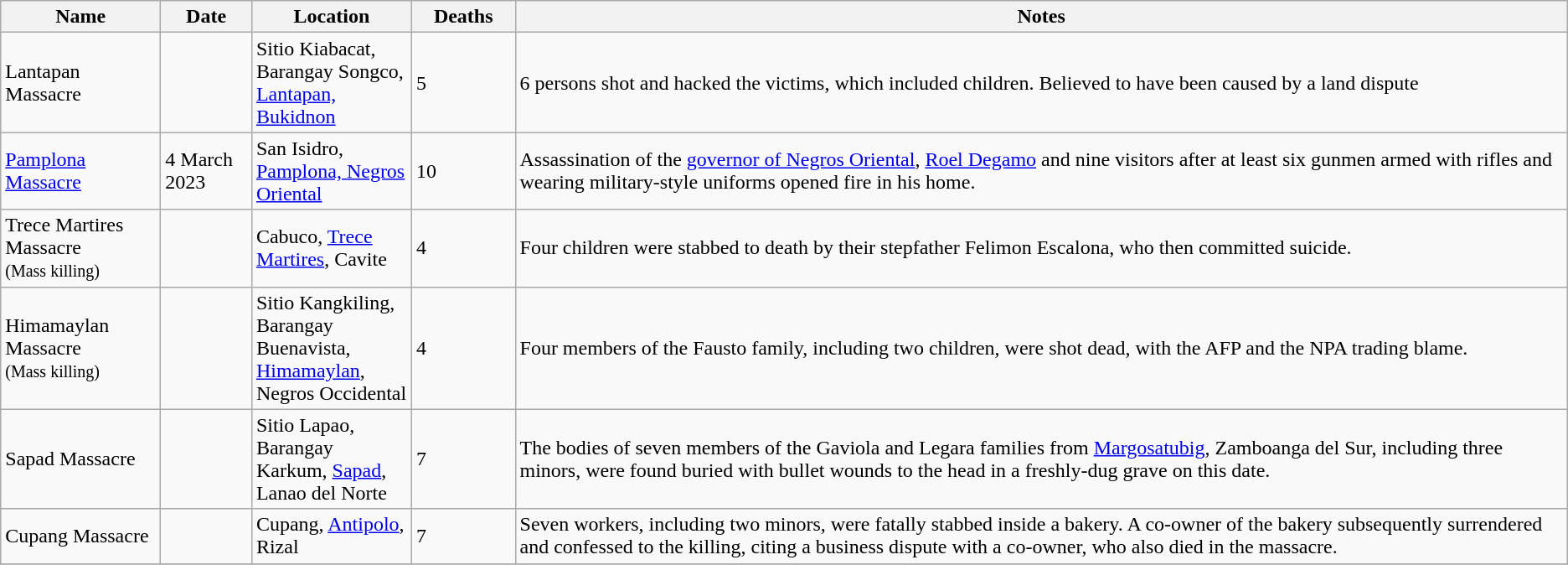<table class="wikitable sortable">
<tr>
<th style="width:120px;">Name</th>
<th style="width:65px;">Date</th>
<th style="width:120px;">Location</th>
<th style="width:75px;" data-sort-type="number">Deaths</th>
<th class="unsortable">Notes</th>
</tr>
<tr>
<td>Lantapan Massacre</td>
<td></td>
<td>Sitio Kiabacat, Barangay Songco, <a href='#'>Lantapan, Bukidnon</a></td>
<td>5</td>
<td>6 persons shot and hacked the victims, which included children. Believed to have been caused by a land dispute</td>
</tr>
<tr>
<td><a href='#'>Pamplona Massacre</a></td>
<td>4 March 2023</td>
<td>San Isidro, <a href='#'>Pamplona, Negros Oriental</a></td>
<td>10</td>
<td>Assassination of the <a href='#'>governor of Negros Oriental</a>, <a href='#'>Roel Degamo</a> and nine visitors after at least six gunmen armed with rifles and wearing military-style uniforms opened fire in his home.</td>
</tr>
<tr>
<td>Trece Martires Massacre<br><small>(Mass killing)</small></td>
<td></td>
<td>Cabuco, <a href='#'>Trece Martires</a>, Cavite</td>
<td>4</td>
<td>Four children were stabbed to death by their stepfather Felimon Escalona, who then committed suicide.</td>
</tr>
<tr>
<td>Himamaylan Massacre<br><small>(Mass killing)</small></td>
<td></td>
<td>Sitio Kangkiling, Barangay Buenavista, <a href='#'>Himamaylan</a>, Negros Occidental</td>
<td>4</td>
<td>Four members of the Fausto family, including two children, were shot dead, with the AFP and the NPA trading blame.</td>
</tr>
<tr>
<td>Sapad Massacre</td>
<td></td>
<td>Sitio Lapao, Barangay Karkum, <a href='#'>Sapad</a>, Lanao del Norte</td>
<td>7</td>
<td>The bodies of seven members of the Gaviola and Legara families from <a href='#'>Margosatubig</a>, Zamboanga del Sur, including three minors, were found buried with bullet wounds to the head in a freshly-dug grave on this date.</td>
</tr>
<tr>
<td>Cupang Massacre</td>
<td></td>
<td>Cupang, <a href='#'>Antipolo</a>, Rizal</td>
<td>7</td>
<td>Seven workers, including two minors, were fatally stabbed inside a bakery. A co-owner of the bakery subsequently surrendered and confessed to the killing, citing a business dispute with a co-owner, who also died in the massacre.</td>
</tr>
<tr>
</tr>
</table>
